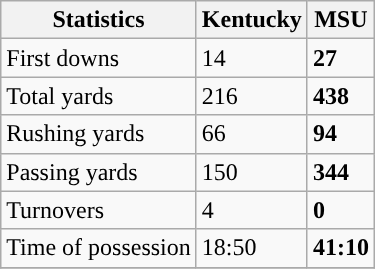<table class="wikitable" style="float: left;">
<tr>
<th>Statistics</th>
<th>Kentucky</th>
<th>MSU</th>
</tr>
<tr>
<td>First downs</td>
<td>14</td>
<td><strong>27</strong></td>
</tr>
<tr>
<td>Total yards</td>
<td>216</td>
<td><strong>438</strong></td>
</tr>
<tr>
<td>Rushing yards</td>
<td>66</td>
<td><strong>94</strong></td>
</tr>
<tr>
<td>Passing yards</td>
<td>150</td>
<td><strong>344</strong></td>
</tr>
<tr>
<td>Turnovers</td>
<td>4</td>
<td><strong>0</strong></td>
</tr>
<tr>
<td>Time of possession</td>
<td>18:50</td>
<td><strong>41:10</strong></td>
</tr>
<tr>
</tr>
</table>
